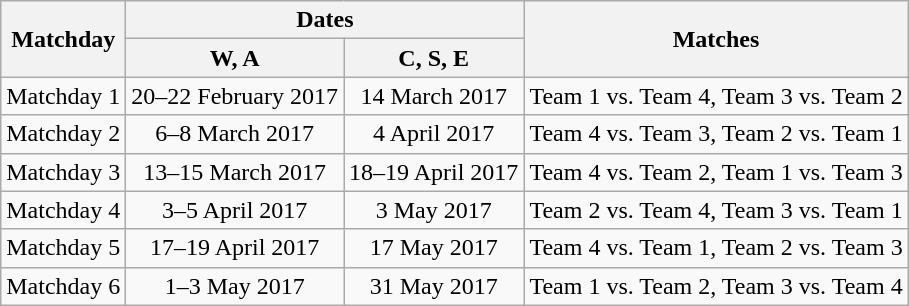<table class="wikitable" style="text-align:center">
<tr>
<th rowspan=2>Matchday</th>
<th colspan=2>Dates</th>
<th rowspan=2>Matches</th>
</tr>
<tr>
<th>W, A</th>
<th>C, S, E</th>
</tr>
<tr>
<td>Matchday 1</td>
<td>20–22 February 2017</td>
<td>14 March 2017</td>
<td>Team 1 vs. Team 4, Team 3 vs. Team 2</td>
</tr>
<tr>
<td>Matchday 2</td>
<td>6–8 March 2017</td>
<td>4 April 2017</td>
<td>Team 4 vs. Team 3, Team 2 vs. Team 1</td>
</tr>
<tr>
<td>Matchday 3</td>
<td>13–15 March 2017</td>
<td>18–19 April 2017</td>
<td>Team 4 vs. Team 2, Team 1 vs. Team 3</td>
</tr>
<tr>
<td>Matchday 4</td>
<td>3–5 April 2017</td>
<td>3 May 2017</td>
<td>Team 2 vs. Team 4, Team 3 vs. Team 1</td>
</tr>
<tr>
<td>Matchday 5</td>
<td>17–19 April 2017</td>
<td>17 May 2017</td>
<td>Team 4 vs. Team 1, Team 2 vs. Team 3</td>
</tr>
<tr>
<td>Matchday 6</td>
<td>1–3 May 2017</td>
<td>31 May 2017</td>
<td>Team 1 vs. Team 2, Team 3 vs. Team 4</td>
</tr>
</table>
